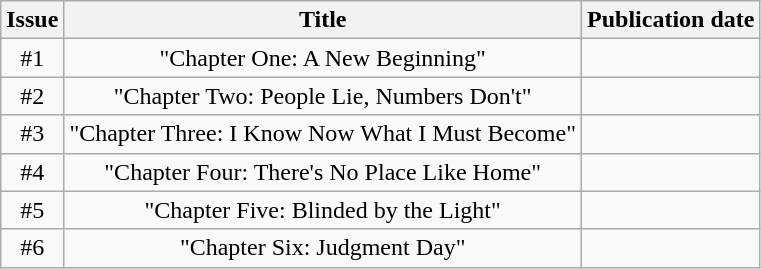<table class="wikitable" style="text-align:center;">
<tr>
<th>Issue</th>
<th>Title</th>
<th>Publication date</th>
</tr>
<tr>
<td>#1</td>
<td>"Chapter One: A New Beginning"</td>
<td></td>
</tr>
<tr>
<td>#2</td>
<td>"Chapter Two: People Lie, Numbers Don't"</td>
<td></td>
</tr>
<tr>
<td>#3</td>
<td>"Chapter Three: I Know Now What I Must Become"</td>
<td></td>
</tr>
<tr>
<td>#4</td>
<td>"Chapter Four: There's No Place Like Home"</td>
<td></td>
</tr>
<tr>
<td>#5</td>
<td>"Chapter Five: Blinded by the Light"</td>
<td></td>
</tr>
<tr>
<td>#6</td>
<td>"Chapter Six: Judgment Day"</td>
<td></td>
</tr>
</table>
